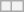<table class="wikitable">
<tr>
<th></th>
<th></th>
</tr>
</table>
